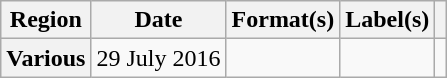<table class="wikitable plainrowheaders">
<tr>
<th scope="col">Region</th>
<th scope="col">Date</th>
<th scope="col">Format(s)</th>
<th scope="col">Label(s)</th>
<th scope="col"></th>
</tr>
<tr>
<th scope="row">Various</th>
<td>29 July 2016</td>
<td></td>
<td></td>
<td style="text-align:center;"></td>
</tr>
</table>
